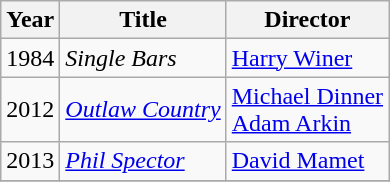<table class="wikitable">
<tr>
<th>Year</th>
<th>Title</th>
<th>Director</th>
</tr>
<tr>
<td>1984</td>
<td><em>Single Bars</em></td>
<td><a href='#'>Harry Winer</a></td>
</tr>
<tr>
<td>2012</td>
<td><em><a href='#'>Outlaw Country</a></em></td>
<td><a href='#'>Michael Dinner</a><br><a href='#'>Adam Arkin</a></td>
</tr>
<tr>
<td>2013</td>
<td><em><a href='#'>Phil Spector</a></em></td>
<td><a href='#'>David Mamet</a></td>
</tr>
<tr>
</tr>
</table>
